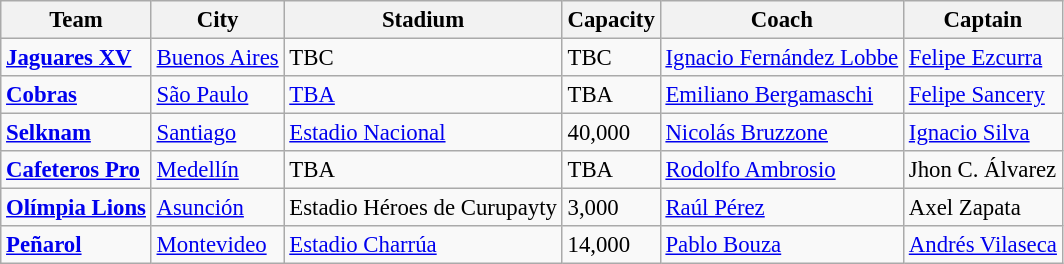<table class="wikitable sortable" style="font-size:95%">
<tr>
<th>Team</th>
<th>City</th>
<th>Stadium</th>
<th>Capacity</th>
<th>Coach</th>
<th>Captain</th>
</tr>
<tr>
<td> <strong><a href='#'>Jaguares XV</a></strong></td>
<td><a href='#'>Buenos Aires</a></td>
<td>TBC</td>
<td>TBC</td>
<td> <a href='#'>Ignacio Fernández Lobbe</a></td>
<td> <a href='#'>Felipe Ezcurra</a></td>
</tr>
<tr>
<td> <strong><a href='#'>Cobras</a></strong></td>
<td><a href='#'>São Paulo</a></td>
<td><a href='#'>TBA</a></td>
<td>TBA</td>
<td> <a href='#'>Emiliano Bergamaschi</a></td>
<td> <a href='#'>Felipe Sancery</a></td>
</tr>
<tr>
<td> <strong><a href='#'>Selknam</a></strong></td>
<td><a href='#'>Santiago</a></td>
<td><a href='#'>Estadio Nacional</a></td>
<td>40,000</td>
<td> <a href='#'>Nicolás Bruzzone</a></td>
<td> <a href='#'>Ignacio Silva</a></td>
</tr>
<tr>
<td> <strong><a href='#'>Cafeteros Pro</a></strong></td>
<td><a href='#'>Medellín</a></td>
<td>TBA</td>
<td>TBA</td>
<td> <a href='#'>Rodolfo Ambrosio</a></td>
<td> Jhon C. Álvarez</td>
</tr>
<tr>
<td> <strong><a href='#'>Olímpia Lions</a></strong></td>
<td><a href='#'>Asunción</a></td>
<td>Estadio Héroes de Curupayty</td>
<td>3,000</td>
<td> <a href='#'>Raúl Pérez</a></td>
<td> Axel Zapata</td>
</tr>
<tr>
<td> <strong><a href='#'>Peñarol</a></strong></td>
<td><a href='#'>Montevideo</a></td>
<td><a href='#'>Estadio Charrúa</a></td>
<td>14,000</td>
<td> <a href='#'>Pablo Bouza</a></td>
<td> <a href='#'>Andrés Vilaseca</a></td>
</tr>
</table>
